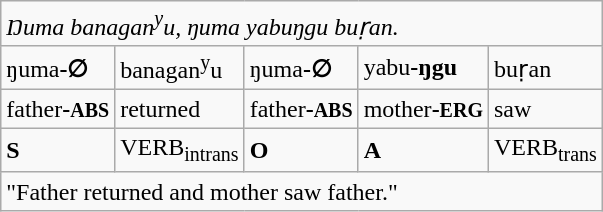<table class="wikitable">
<tr>
<td colspan="5"><em>Ŋuma banagan<sup>y</sup>u, ŋuma yabuŋgu buṛan.</em></td>
</tr>
<tr>
<td>ŋuma<span><strong>-∅</strong></span></td>
<td>banagan<sup>y</sup>u</td>
<td>ŋuma<span><strong>-∅</strong></span></td>
<td>yabu<span><strong>-ŋgu</strong></span></td>
<td>buṛan</td>
</tr>
<tr>
<td>father<span><strong>-<small>ABS</small></strong></span></td>
<td>returned</td>
<td>father<span><strong>-<small>ABS</small></strong></span></td>
<td>mother<span><strong>-<small>ERG</small></strong></span></td>
<td>saw</td>
</tr>
<tr>
<td><span><strong>S</strong></span></td>
<td>VERB<sub>intrans</sub></td>
<td><span><strong>O</strong></span></td>
<td><span><strong>A</strong></span></td>
<td>VERB<sub>trans</sub></td>
</tr>
<tr>
<td colspan="5">"Father returned and mother saw father."</td>
</tr>
</table>
